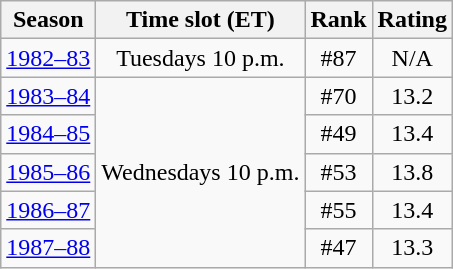<table class="wikitable" style="text-align:center;">
<tr>
<th>Season</th>
<th>Time slot (ET)</th>
<th>Rank</th>
<th>Rating</th>
</tr>
<tr>
<td><a href='#'>1982–83</a></td>
<td>Tuesdays 10 p.m.</td>
<td>#87</td>
<td>N/A</td>
</tr>
<tr>
<td><a href='#'>1983–84</a></td>
<td rowspan="5">Wednesdays 10 p.m.</td>
<td>#70</td>
<td>13.2</td>
</tr>
<tr>
<td><a href='#'>1984–85</a></td>
<td>#49</td>
<td>13.4</td>
</tr>
<tr>
<td><a href='#'>1985–86</a></td>
<td>#53</td>
<td>13.8</td>
</tr>
<tr>
<td><a href='#'>1986–87</a></td>
<td>#55</td>
<td>13.4</td>
</tr>
<tr>
<td><a href='#'>1987–88</a></td>
<td>#47</td>
<td>13.3</td>
</tr>
</table>
